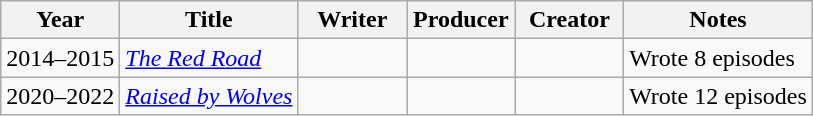<table class="wikitable">
<tr>
<th>Year</th>
<th>Title</th>
<th width="65">Writer</th>
<th width="65">Producer</th>
<th width="65">Creator</th>
<th>Notes</th>
</tr>
<tr>
<td>2014–2015</td>
<td style="text-align:left"><em><a href='#'>The Red Road</a></em></td>
<td></td>
<td></td>
<td></td>
<td>Wrote 8 episodes</td>
</tr>
<tr>
<td>2020–2022</td>
<td><em><a href='#'>Raised by Wolves</a></em></td>
<td></td>
<td></td>
<td></td>
<td>Wrote 12 episodes</td>
</tr>
</table>
